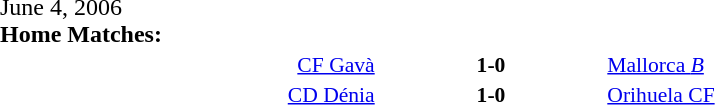<table width=100% cellspacing=1>
<tr>
<th width=20%></th>
<th width=12%></th>
<th width=20%></th>
<th></th>
</tr>
<tr>
<td>June 4, 2006<br><strong>Home Matches:</strong></td>
</tr>
<tr style=font-size:90%>
<td align=right><a href='#'>CF Gavà</a></td>
<td align=center><strong>1-0</strong></td>
<td><a href='#'>Mallorca <em>B</em></a></td>
</tr>
<tr style=font-size:90%>
<td align=right><a href='#'>CD Dénia</a></td>
<td align=center><strong>1-0</strong></td>
<td><a href='#'>Orihuela CF</a></td>
</tr>
</table>
